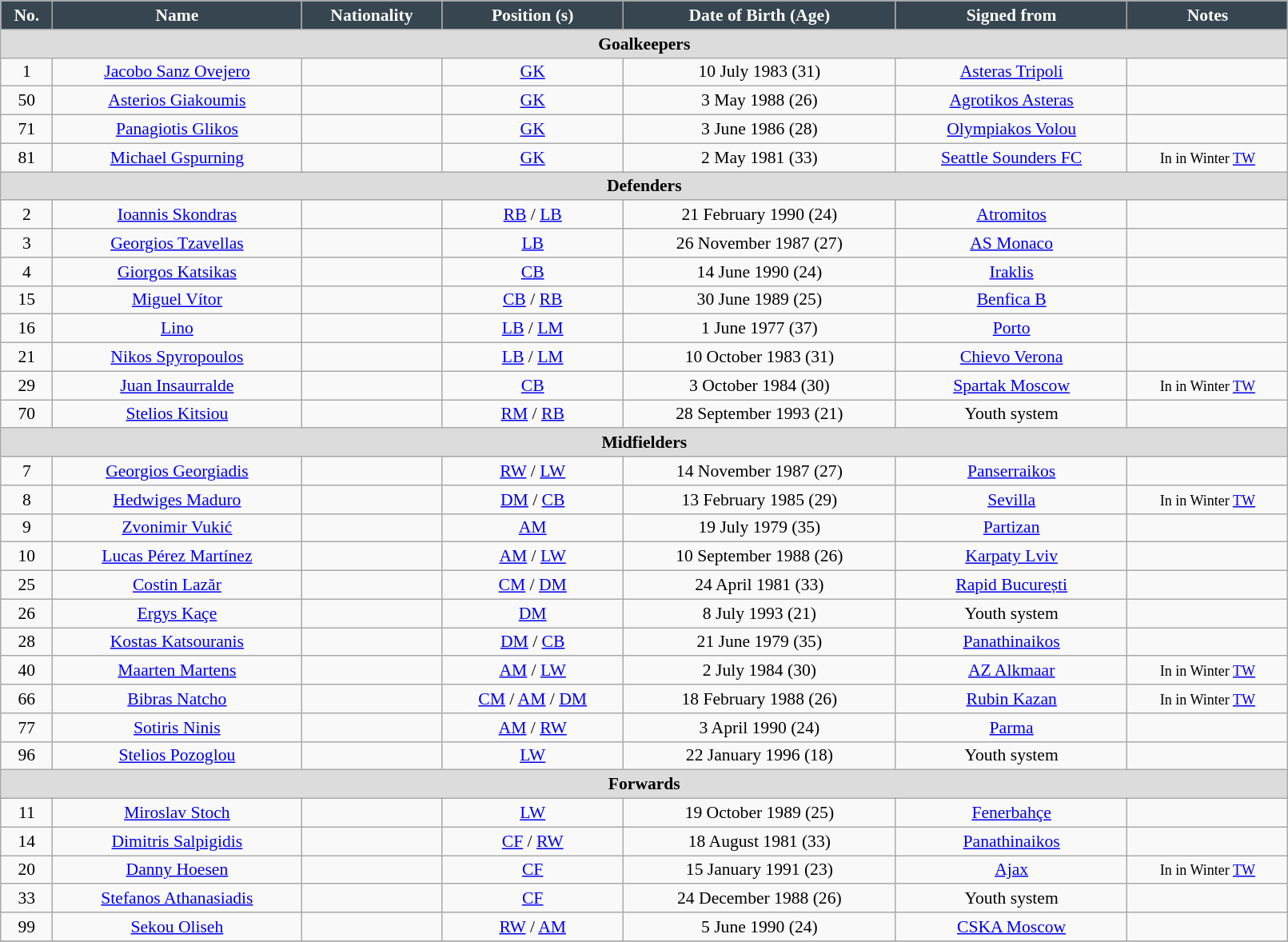<table class="wikitable" style="text-align:center; font-size:90%; width:85%;">
<tr>
<th style="background:#36454F; color:white; text-align:center;">No.</th>
<th style="background:#36454F; color:white; text-align:center;">Name</th>
<th style="background:#36454F; color:white; text-align:center;">Nationality</th>
<th style="background:#36454F; color:white; text-align:center;">Position (s)</th>
<th style="background:#36454F; color:white; text-align:center;">Date of Birth (Age)</th>
<th style="background:#36454F; color:white; text-align:center;">Signed from</th>
<th style="background:#36454F; color:white; text-align:center;">Notes</th>
</tr>
<tr>
<th colspan="7" style="background:#dcdcdc; text-align:center;">Goalkeepers</th>
</tr>
<tr>
<td>1</td>
<td><a href='#'>Jacobo Sanz Ovejero</a></td>
<td></td>
<td><a href='#'>GK</a></td>
<td>10 July 1983 (31)</td>
<td> <a href='#'>Asteras Tripoli</a></td>
<td></td>
</tr>
<tr>
<td>50</td>
<td><a href='#'>Asterios Giakoumis</a></td>
<td></td>
<td><a href='#'>GK</a></td>
<td>3 May 1988 (26)</td>
<td> <a href='#'>Agrotikos Asteras</a></td>
<td></td>
</tr>
<tr>
<td>71</td>
<td><a href='#'>Panagiotis Glikos</a></td>
<td></td>
<td><a href='#'>GK</a></td>
<td>3 June 1986 (28)</td>
<td> <a href='#'>Olympiakos Volou</a></td>
<td></td>
</tr>
<tr>
<td>81</td>
<td><a href='#'>Michael Gspurning</a></td>
<td></td>
<td><a href='#'>GK</a></td>
<td>2 May 1981 (33)</td>
<td> <a href='#'>Seattle Sounders FC</a></td>
<td><small>In in Winter <a href='#'>TW</a></small></td>
</tr>
<tr>
<th colspan="7" style="background:#dcdcdc; text-align:center;">Defenders</th>
</tr>
<tr>
<td>2</td>
<td><a href='#'>Ioannis Skondras</a></td>
<td></td>
<td><a href='#'>RB</a> / <a href='#'>LB</a></td>
<td>21 February 1990 (24)</td>
<td> <a href='#'>Atromitos</a></td>
<td></td>
</tr>
<tr>
<td>3</td>
<td><a href='#'>Georgios Tzavellas</a></td>
<td></td>
<td><a href='#'>LB</a></td>
<td>26 November 1987 (27)</td>
<td> <a href='#'>AS Monaco</a></td>
<td></td>
</tr>
<tr>
<td>4</td>
<td><a href='#'>Giorgos Katsikas</a></td>
<td></td>
<td><a href='#'>CB</a></td>
<td>14 June 1990 (24)</td>
<td> <a href='#'>Iraklis</a></td>
<td></td>
</tr>
<tr>
<td>15</td>
<td><a href='#'>Miguel Vítor</a></td>
<td></td>
<td><a href='#'>CB</a> / <a href='#'>RB</a></td>
<td>30 June 1989 (25)</td>
<td> <a href='#'>Benfica B</a></td>
<td></td>
</tr>
<tr>
<td>16</td>
<td><a href='#'>Lino</a></td>
<td></td>
<td><a href='#'>LB</a> / <a href='#'>LM</a></td>
<td>1 June 1977 (37)</td>
<td> <a href='#'>Porto</a></td>
<td></td>
</tr>
<tr>
<td>21</td>
<td><a href='#'>Nikos Spyropoulos</a></td>
<td></td>
<td><a href='#'>LB</a> / <a href='#'>LM</a></td>
<td>10 October 1983 (31)</td>
<td> <a href='#'>Chievo Verona</a></td>
<td></td>
</tr>
<tr>
<td>29</td>
<td><a href='#'>Juan Insaurralde</a></td>
<td></td>
<td><a href='#'>CB</a></td>
<td>3 October 1984 (30)</td>
<td> <a href='#'>Spartak Moscow</a></td>
<td><small>In in Winter <a href='#'>TW</a></small></td>
</tr>
<tr>
<td>70</td>
<td><a href='#'>Stelios Kitsiou</a></td>
<td></td>
<td><a href='#'>RM</a> / <a href='#'>RB</a></td>
<td>28 September 1993 (21)</td>
<td>Youth system</td>
<td></td>
</tr>
<tr>
<th colspan="7" style="background:#dcdcdc; text-align:center;">Midfielders</th>
</tr>
<tr>
<td>7</td>
<td><a href='#'>Georgios Georgiadis</a></td>
<td></td>
<td><a href='#'>RW</a> / <a href='#'>LW</a></td>
<td>14 November 1987 (27)</td>
<td> <a href='#'>Panserraikos</a></td>
<td></td>
</tr>
<tr>
<td>8</td>
<td><a href='#'>Hedwiges Maduro</a></td>
<td></td>
<td><a href='#'>DM</a> / <a href='#'>CB</a></td>
<td>13 February 1985 (29)</td>
<td> <a href='#'>Sevilla</a></td>
<td><small>In in Winter <a href='#'>TW</a></small></td>
</tr>
<tr>
<td>9</td>
<td><a href='#'>Zvonimir Vukić</a></td>
<td></td>
<td><a href='#'>AM</a></td>
<td>19 July 1979 (35)</td>
<td> <a href='#'>Partizan</a></td>
<td></td>
</tr>
<tr>
<td>10</td>
<td><a href='#'>Lucas Pérez Martínez</a></td>
<td></td>
<td><a href='#'>AM</a> / <a href='#'>LW</a></td>
<td>10 September 1988 (26)</td>
<td> <a href='#'>Karpaty Lviv</a></td>
<td></td>
</tr>
<tr>
<td>25</td>
<td><a href='#'>Costin Lazăr</a></td>
<td></td>
<td><a href='#'>CM</a> / <a href='#'>DM</a></td>
<td>24 April 1981 (33)</td>
<td> <a href='#'>Rapid București</a></td>
<td></td>
</tr>
<tr>
<td>26</td>
<td><a href='#'>Ergys Kaçe</a></td>
<td></td>
<td><a href='#'>DM</a></td>
<td>8 July 1993 (21)</td>
<td>Youth system</td>
<td></td>
</tr>
<tr>
<td>28</td>
<td><a href='#'>Kostas Katsouranis</a></td>
<td></td>
<td><a href='#'>DM</a> / <a href='#'>CB</a></td>
<td>21 June 1979 (35)</td>
<td> <a href='#'>Panathinaikos</a></td>
<td></td>
</tr>
<tr>
<td>40</td>
<td><a href='#'>Maarten Martens</a></td>
<td></td>
<td><a href='#'>AM</a> / <a href='#'>LW</a></td>
<td>2 July 1984 (30)</td>
<td> <a href='#'>AZ Alkmaar</a></td>
<td><small>In in Winter <a href='#'>TW</a></small></td>
</tr>
<tr>
<td>66</td>
<td><a href='#'>Bibras Natcho</a></td>
<td></td>
<td><a href='#'>CM</a> / <a href='#'>AM</a> / <a href='#'>DM</a></td>
<td>18 February 1988 (26)</td>
<td> <a href='#'>Rubin Kazan</a></td>
<td><small>In in Winter <a href='#'>TW</a></small></td>
</tr>
<tr>
<td>77</td>
<td><a href='#'>Sotiris Ninis</a></td>
<td></td>
<td><a href='#'>AM</a> / <a href='#'>RW</a></td>
<td>3 April 1990 (24)</td>
<td> <a href='#'>Parma</a></td>
<td></td>
</tr>
<tr>
<td>96</td>
<td><a href='#'>Stelios Pozoglou</a></td>
<td></td>
<td><a href='#'>LW</a></td>
<td>22 January 1996 (18)</td>
<td>Youth system</td>
<td></td>
</tr>
<tr>
<th colspan="7" style="background:#dcdcdc; text-align:center;">Forwards</th>
</tr>
<tr>
<td>11</td>
<td><a href='#'>Miroslav Stoch</a></td>
<td></td>
<td><a href='#'>LW</a></td>
<td>19 October 1989 (25)</td>
<td> <a href='#'>Fenerbahçe</a></td>
<td></td>
</tr>
<tr>
<td>14</td>
<td><a href='#'>Dimitris Salpigidis</a></td>
<td></td>
<td><a href='#'>CF</a> / <a href='#'>RW</a></td>
<td>18 August 1981 (33)</td>
<td> <a href='#'>Panathinaikos</a></td>
<td></td>
</tr>
<tr>
<td>20</td>
<td><a href='#'>Danny Hoesen</a></td>
<td></td>
<td><a href='#'>CF</a></td>
<td>15 January 1991 (23)</td>
<td> <a href='#'>Ajax</a></td>
<td><small>In in Winter <a href='#'>TW</a></small></td>
</tr>
<tr>
<td>33</td>
<td><a href='#'>Stefanos Athanasiadis</a></td>
<td></td>
<td><a href='#'>CF</a></td>
<td>24 December 1988 (26)</td>
<td>Youth system</td>
<td></td>
</tr>
<tr>
<td>99</td>
<td><a href='#'>Sekou Oliseh</a></td>
<td></td>
<td><a href='#'>RW</a> / <a href='#'>AM</a></td>
<td>5 June 1990 (24)</td>
<td> <a href='#'>CSKA Moscow</a></td>
<td></td>
</tr>
<tr>
</tr>
</table>
